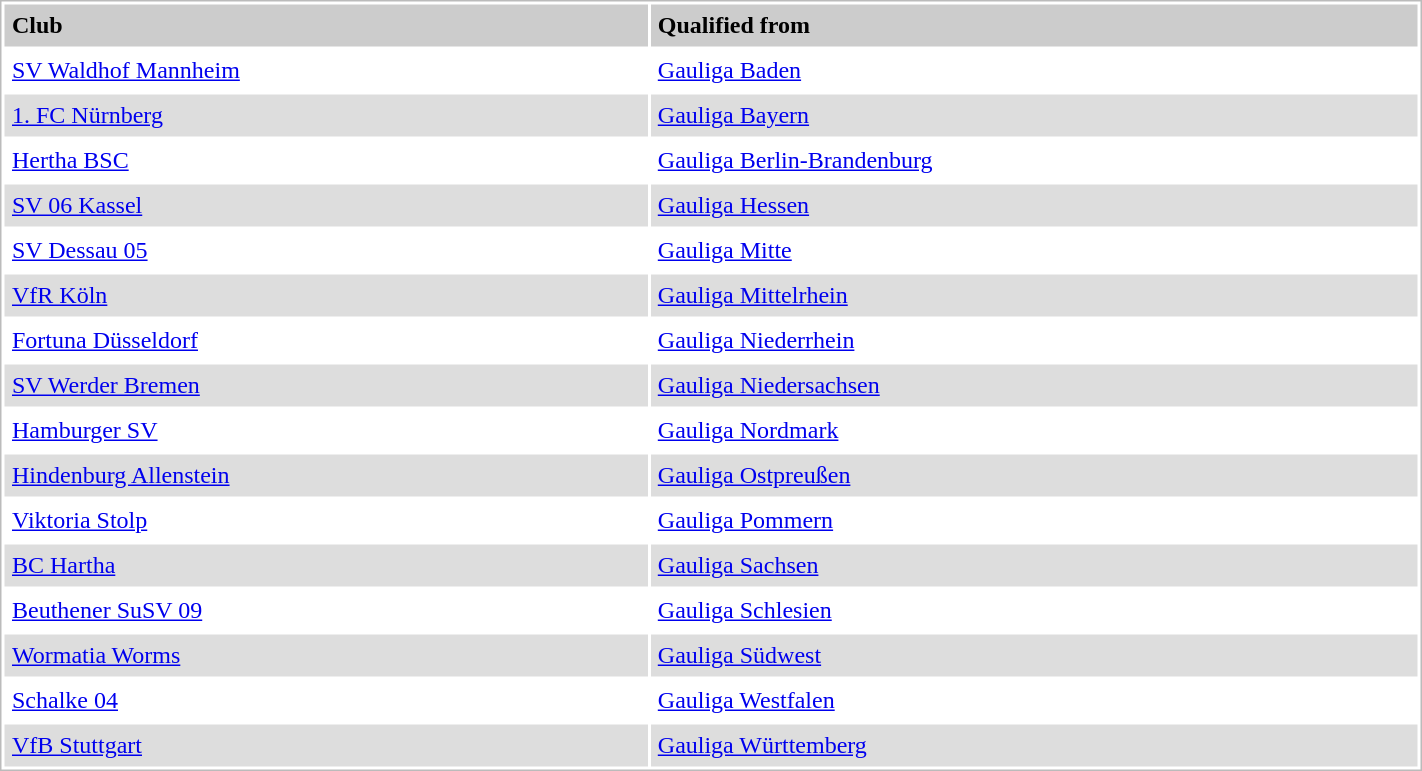<table style="border:1px solid #bbb;background:#fff;" cellpadding="5" cellspacing="2" width="75%">
<tr style="background:#ccc;font-weight:bold">
<td>Club</td>
<td>Qualified from</td>
</tr>
<tr>
<td><a href='#'>SV Waldhof Mannheim</a></td>
<td><a href='#'>Gauliga Baden</a></td>
</tr>
<tr style="background:#ddd">
<td><a href='#'>1. FC Nürnberg</a></td>
<td><a href='#'>Gauliga Bayern</a></td>
</tr>
<tr>
<td><a href='#'>Hertha BSC</a></td>
<td><a href='#'>Gauliga Berlin-Brandenburg</a></td>
</tr>
<tr style="background:#ddd">
<td><a href='#'>SV 06 Kassel</a></td>
<td><a href='#'>Gauliga Hessen</a></td>
</tr>
<tr>
<td><a href='#'>SV Dessau 05</a></td>
<td><a href='#'>Gauliga Mitte</a></td>
</tr>
<tr style="background:#ddd">
<td><a href='#'>VfR Köln</a></td>
<td><a href='#'>Gauliga Mittelrhein</a></td>
</tr>
<tr>
<td><a href='#'>Fortuna Düsseldorf</a></td>
<td><a href='#'>Gauliga Niederrhein</a></td>
</tr>
<tr style="background:#ddd">
<td><a href='#'>SV Werder Bremen</a></td>
<td><a href='#'>Gauliga Niedersachsen</a></td>
</tr>
<tr>
<td><a href='#'>Hamburger SV</a></td>
<td><a href='#'>Gauliga Nordmark</a></td>
</tr>
<tr style="background:#ddd">
<td><a href='#'>Hindenburg Allenstein</a></td>
<td><a href='#'>Gauliga Ostpreußen</a></td>
</tr>
<tr>
<td><a href='#'>Viktoria Stolp</a></td>
<td><a href='#'>Gauliga Pommern</a></td>
</tr>
<tr style="background:#ddd">
<td><a href='#'>BC Hartha</a></td>
<td><a href='#'>Gauliga Sachsen</a></td>
</tr>
<tr>
<td><a href='#'>Beuthener SuSV 09</a></td>
<td><a href='#'>Gauliga Schlesien</a></td>
</tr>
<tr style="background:#ddd">
<td><a href='#'>Wormatia Worms</a></td>
<td><a href='#'>Gauliga Südwest</a></td>
</tr>
<tr>
<td><a href='#'>Schalke 04</a></td>
<td><a href='#'>Gauliga Westfalen</a></td>
</tr>
<tr style="background:#ddd">
<td><a href='#'>VfB Stuttgart</a></td>
<td><a href='#'>Gauliga Württemberg</a></td>
</tr>
</table>
